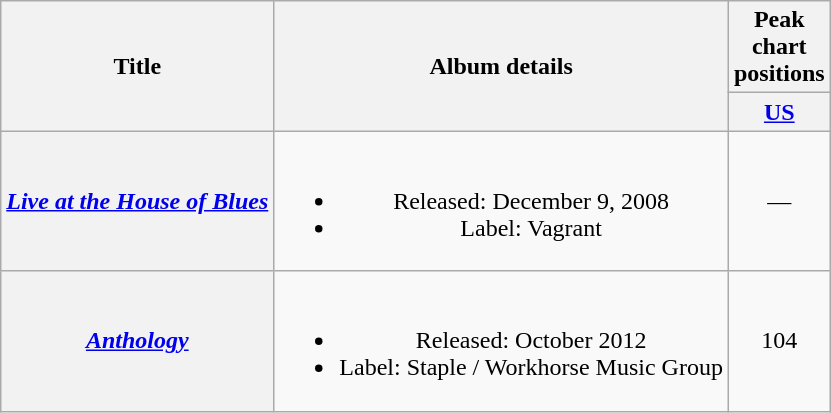<table class="wikitable plainrowheaders" style="text-align:center">
<tr>
<th scope="col" rowspan="2">Title</th>
<th scope="col" rowspan="2">Album details</th>
<th scope="col" colspan="1">Peak chart positions</th>
</tr>
<tr>
<th style="width:50px;"><a href='#'>US</a><br></th>
</tr>
<tr>
<th scope="row"><em><a href='#'>Live at the House of Blues</a></em></th>
<td><br><ul><li>Released: December 9, 2008</li><li>Label: Vagrant</li></ul></td>
<td>—</td>
</tr>
<tr>
<th scope="row"><em><a href='#'>Anthology</a></em></th>
<td><br><ul><li>Released: October 2012</li><li>Label: Staple / Workhorse Music Group</li></ul></td>
<td>104</td>
</tr>
</table>
